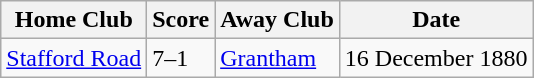<table class="wikitable">
<tr>
<th>Home Club</th>
<th>Score</th>
<th>Away Club</th>
<th>Date</th>
</tr>
<tr>
<td><a href='#'>Stafford Road</a></td>
<td>7–1</td>
<td><a href='#'>Grantham</a></td>
<td>16 December 1880</td>
</tr>
</table>
